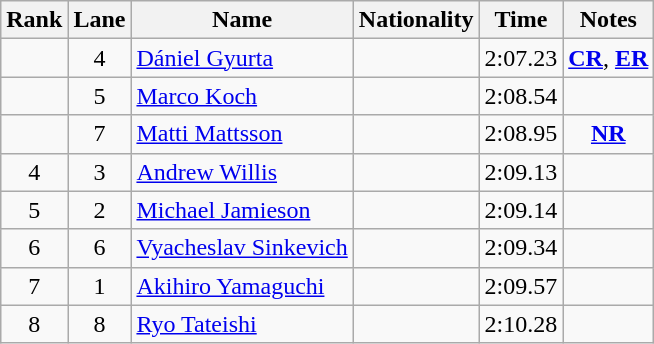<table class="wikitable sortable" style="text-align:center">
<tr>
<th>Rank</th>
<th>Lane</th>
<th>Name</th>
<th>Nationality</th>
<th>Time</th>
<th>Notes</th>
</tr>
<tr>
<td></td>
<td>4</td>
<td align=left><a href='#'>Dániel Gyurta</a></td>
<td align=left></td>
<td>2:07.23</td>
<td><strong><a href='#'>CR</a></strong>, <strong><a href='#'>ER</a></strong></td>
</tr>
<tr>
<td></td>
<td>5</td>
<td align=left><a href='#'>Marco Koch</a></td>
<td align=left></td>
<td>2:08.54</td>
<td></td>
</tr>
<tr>
<td></td>
<td>7</td>
<td align=left><a href='#'>Matti Mattsson</a></td>
<td align=left></td>
<td>2:08.95</td>
<td><strong><a href='#'>NR</a></strong></td>
</tr>
<tr>
<td>4</td>
<td>3</td>
<td align=left><a href='#'>Andrew Willis</a></td>
<td align=left></td>
<td>2:09.13</td>
<td></td>
</tr>
<tr>
<td>5</td>
<td>2</td>
<td align=left><a href='#'>Michael Jamieson</a></td>
<td align=left></td>
<td>2:09.14</td>
<td></td>
</tr>
<tr>
<td>6</td>
<td>6</td>
<td align=left><a href='#'>Vyacheslav Sinkevich</a></td>
<td align=left></td>
<td>2:09.34</td>
<td></td>
</tr>
<tr>
<td>7</td>
<td>1</td>
<td align=left><a href='#'>Akihiro Yamaguchi</a></td>
<td align=left></td>
<td>2:09.57</td>
<td></td>
</tr>
<tr>
<td>8</td>
<td>8</td>
<td align=left><a href='#'>Ryo Tateishi</a></td>
<td align=left></td>
<td>2:10.28</td>
<td></td>
</tr>
</table>
